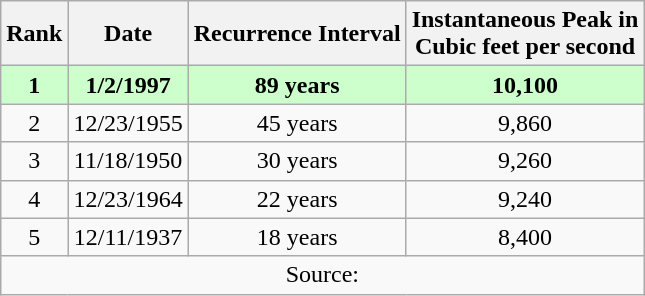<table class="wikitable" style="text-align:center;">
<tr>
<th>Rank</th>
<th>Date</th>
<th>Recurrence Interval</th>
<th>Instantaneous Peak in <br> Cubic feet per second</th>
</tr>
<tr style="background:#cfc;">
<td><strong>1</strong></td>
<td><strong>1/2/1997</strong></td>
<td><strong>89 years</strong></td>
<td><strong>10,100</strong></td>
</tr>
<tr>
<td>2</td>
<td>12/23/1955</td>
<td>45 years</td>
<td>9,860</td>
</tr>
<tr>
<td>3</td>
<td>11/18/1950</td>
<td>30 years</td>
<td>9,260</td>
</tr>
<tr>
<td>4</td>
<td>12/23/1964</td>
<td>22 years</td>
<td>9,240</td>
</tr>
<tr>
<td>5</td>
<td>12/11/1937</td>
<td>18 years</td>
<td>8,400</td>
</tr>
<tr>
<td colspan="4">Source:</td>
</tr>
</table>
